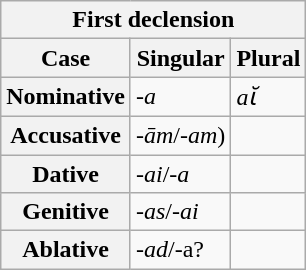<table class="wikitable">
<tr>
<th colspan="3">First declension</th>
</tr>
<tr>
<th>Case</th>
<th>Singular</th>
<th>Plural</th>
</tr>
<tr>
<th>Nominative</th>
<td>-<em>a</em></td>
<td><em>aῐ</em></td>
</tr>
<tr>
<th>Accusative</th>
<td><em>-ām</em>/-<em>am</em>)</td>
<td></td>
</tr>
<tr>
<th>Dative</th>
<td>-<em>ai</em>/-<em>a</em></td>
<td></td>
</tr>
<tr>
<th>Genitive</th>
<td>-<em>as</em>/-<em>ai</em></td>
<td></td>
</tr>
<tr>
<th>Ablative</th>
<td><em>-ad</em>/-a?</td>
<td></td>
</tr>
</table>
